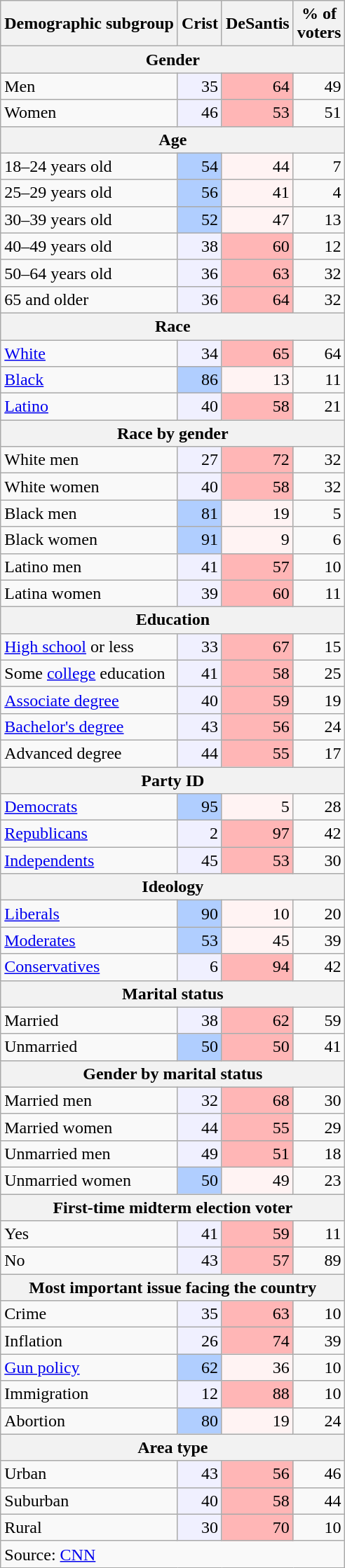<table class="wikitable sortable">
<tr>
<th>Demographic subgroup</th>
<th>Crist</th>
<th>DeSantis</th>
<th>% of<br>voters</th>
</tr>
<tr>
<th colspan="5">Gender</th>
</tr>
<tr>
<td>Men</td>
<td style="text-align:right; background:#f0f0ff;">35</td>
<td style="text-align:right; background:#ffb6b6;">64</td>
<td style="text-align:right;">49</td>
</tr>
<tr>
<td>Women</td>
<td style="text-align:right; background:#f0f0ff;">46</td>
<td style="text-align:right; background:#ffb6b6;">53</td>
<td style="text-align:right;">51</td>
</tr>
<tr>
<th colspan="5" data-sort-value="0">Age</th>
</tr>
<tr>
<td>18–24 years old</td>
<td style="text-align:right; background:#b0ceff;">54</td>
<td style="text-align:right; background:#fff3f3;">44</td>
<td style="text-align:right;">7</td>
</tr>
<tr>
<td>25–29 years old</td>
<td style="text-align:right; background:#b0ceff;">56</td>
<td style="text-align:right; background:#fff3f3;">41</td>
<td style="text-align:right;">4</td>
</tr>
<tr>
<td>30–39 years old</td>
<td style="text-align:right; background:#b0ceff;">52</td>
<td style="text-align:right; background:#fff3f3;">47</td>
<td style="text-align:right;">13</td>
</tr>
<tr>
<td>40–49 years old</td>
<td style="text-align:right; background:#f0f0ff;">38</td>
<td style="text-align:right; background:#ffb6b6;">60</td>
<td style="text-align:right;">12</td>
</tr>
<tr>
<td>50–64 years old</td>
<td style="text-align:right; background:#f0f0ff;">36</td>
<td style="text-align:right; background:#ffb6b6;">63</td>
<td style="text-align:right;">32</td>
</tr>
<tr>
<td>65 and older</td>
<td style="text-align:right; background:#f0f0ff;">36</td>
<td style="text-align:right; background:#ffb6b6;">64</td>
<td style="text-align:right;">32</td>
</tr>
<tr>
<th colspan="5" data-sort-value="0">Race</th>
</tr>
<tr>
<td><a href='#'>White</a></td>
<td style="text-align:right; background:#f0f0ff;">34</td>
<td style="text-align:right; background:#ffb6b6;">65</td>
<td style="text-align:right;">64</td>
</tr>
<tr>
<td><a href='#'>Black</a></td>
<td style="text-align:right; background:#b0ceff;">86</td>
<td style="text-align:right; background:#fff3f3;">13</td>
<td style="text-align:right;">11</td>
</tr>
<tr>
<td><a href='#'>Latino</a></td>
<td style="text-align:right; background:#f0f0ff;">40</td>
<td style="text-align:right; background:#ffb6b6;">58</td>
<td style="text-align:right;">21</td>
</tr>
<tr>
<th colspan="5" data-sort-value="0">Race by gender</th>
</tr>
<tr>
<td>White men</td>
<td style="text-align:right; background:#f0f0ff;">27</td>
<td style="text-align:right; background:#ffb6b6;">72</td>
<td style="text-align:right;">32</td>
</tr>
<tr>
<td>White women</td>
<td style="text-align:right; background:#f0f0ff;">40</td>
<td style="text-align:right; background:#ffb6b6;">58</td>
<td style="text-align:right;">32</td>
</tr>
<tr>
<td>Black men</td>
<td style="text-align:right; background:#b0ceff;">81</td>
<td style="text-align:right; background:#fff3f3;">19</td>
<td style="text-align:right;">5</td>
</tr>
<tr>
<td>Black women</td>
<td style="text-align:right; background:#b0ceff;">91</td>
<td style="text-align:right; background:#fff3f3;">9</td>
<td style="text-align:right;">6</td>
</tr>
<tr>
<td>Latino men</td>
<td style="text-align:right; background:#f0f0ff;">41</td>
<td style="text-align:right; background:#ffb6b6;">57</td>
<td style="text-align:right;">10</td>
</tr>
<tr>
<td>Latina women</td>
<td style="text-align:right; background:#f0f0ff;">39</td>
<td style="text-align:right; background:#ffb6b6;">60</td>
<td style="text-align:right;">11</td>
</tr>
<tr>
<th colspan="5" data-sort-value="0">Education</th>
</tr>
<tr>
<td><a href='#'>High school</a> or less</td>
<td style="text-align:right; background:#f0f0ff;">33</td>
<td style="text-align:right; background:#ffb6b6;">67</td>
<td style="text-align:right;">15</td>
</tr>
<tr>
<td>Some <a href='#'>college</a> education</td>
<td style="text-align:right; background:#f0f0ff;">41</td>
<td style="text-align:right; background:#ffb6b6;">58</td>
<td style="text-align:right;">25</td>
</tr>
<tr>
<td><a href='#'>Associate degree</a></td>
<td style="text-align:right; background:#f0f0ff;">40</td>
<td style="text-align:right; background:#ffb6b6;">59</td>
<td style="text-align:right;">19</td>
</tr>
<tr>
<td><a href='#'>Bachelor's degree</a></td>
<td style="text-align:right; background:#f0f0ff;">43</td>
<td style="text-align:right; background:#ffb6b6;">56</td>
<td style="text-align:right;">24</td>
</tr>
<tr>
<td>Advanced degree</td>
<td style="text-align:right; background:#f0f0ff;">44</td>
<td style="text-align:right; background:#ffb6b6;">55</td>
<td style="text-align:right;">17</td>
</tr>
<tr>
<th colspan="5" data-sort-value="0">Party ID</th>
</tr>
<tr>
<td><a href='#'>Democrats</a></td>
<td style="text-align:right; background:#b0ceff;">95</td>
<td style="text-align:right; background:#fff3f3;">5</td>
<td style="text-align:right;">28</td>
</tr>
<tr>
<td><a href='#'>Republicans</a></td>
<td style="text-align:right; background:#f0f0ff;">2</td>
<td style="text-align:right; background:#ffb6b6;">97</td>
<td style="text-align:right;">42</td>
</tr>
<tr>
<td><a href='#'>Independents</a></td>
<td style="text-align:right; background:#f0f0ff;">45</td>
<td style="text-align:right; background:#ffb6b6;">53</td>
<td style="text-align:right;">30</td>
</tr>
<tr>
<th colspan="5" data-sort-value="0">Ideology</th>
</tr>
<tr>
<td><a href='#'>Liberals</a></td>
<td style="text-align:right; background:#b0ceff;">90</td>
<td style="text-align:right; background:#fff3f3;">10</td>
<td style="text-align:right;">20</td>
</tr>
<tr>
<td><a href='#'>Moderates</a></td>
<td style="text-align:right; background:#b0ceff;">53</td>
<td style="text-align:right; background:#fff3f3;">45</td>
<td style="text-align:right;">39</td>
</tr>
<tr>
<td><a href='#'>Conservatives</a></td>
<td style="text-align:right; background:#f0f0ff;">6</td>
<td style="text-align:right; background:#ffb6b6;">94</td>
<td style="text-align:right;">42</td>
</tr>
<tr>
<th colspan="5" data-sort-value="0">Marital status</th>
</tr>
<tr>
<td>Married</td>
<td style="text-align:right; background:#f0f0ff;">38</td>
<td style="text-align:right; background:#ffb6b6;">62</td>
<td style="text-align:right;">59</td>
</tr>
<tr>
<td>Unmarried</td>
<td style="text-align:right; background:#b0ceff;">50</td>
<td style="text-align:right; background:#ffb6b6;">50</td>
<td style="text-align:right;">41</td>
</tr>
<tr>
<th colspan="5" data-sort-value="0">Gender by marital status</th>
</tr>
<tr>
<td>Married men</td>
<td style="text-align:right; background:#f0f0ff;">32</td>
<td style="text-align:right; background:#ffb6b6;">68</td>
<td style="text-align:right;">30</td>
</tr>
<tr>
<td>Married women</td>
<td style="text-align:right; background:#f0f0ff;">44</td>
<td style="text-align:right; background:#ffb6b6;">55</td>
<td style="text-align:right;">29</td>
</tr>
<tr>
<td>Unmarried men</td>
<td style="text-align:right; background:#f0f0ff;">49</td>
<td style="text-align:right; background:#ffb6b6;">51</td>
<td style="text-align:right;">18</td>
</tr>
<tr>
<td>Unmarried women</td>
<td style="text-align:right; background:#b0ceff;">50</td>
<td style="text-align:right; background:#fff3f3;">49</td>
<td style="text-align:right;">23</td>
</tr>
<tr>
<th colspan="5" data-sort-value="0">First-time midterm election voter</th>
</tr>
<tr>
<td>Yes</td>
<td style="text-align:right; background:#f0f0ff;">41</td>
<td style="text-align:right; background:#ffb6b6;">59</td>
<td style="text-align:right;">11</td>
</tr>
<tr>
<td>No</td>
<td style="text-align:right; background:#f0f0ff;">43</td>
<td style="text-align:right; background:#ffb6b6;">57</td>
<td style="text-align:right;">89</td>
</tr>
<tr>
<th colspan="5" data-sort-value="0">Most important issue facing the country</th>
</tr>
<tr>
<td>Crime</td>
<td style="text-align:right; background:#f0f0ff;">35</td>
<td style="text-align:right; background:#ffb6b6;">63</td>
<td style="text-align:right;">10</td>
</tr>
<tr>
<td>Inflation</td>
<td style="text-align:right; background:#f0f0ff;">26</td>
<td style="text-align:right; background:#ffb6b6;">74</td>
<td style="text-align:right;">39</td>
</tr>
<tr>
<td><a href='#'>Gun policy</a></td>
<td style="text-align:right; background:#b0ceff;">62</td>
<td style="text-align:right; background:#fff3f3;">36</td>
<td style="text-align:right;">10</td>
</tr>
<tr>
<td>Immigration</td>
<td style="text-align:right; background:#f0f0ff;">12</td>
<td style="text-align:right; background:#ffb6b6;">88</td>
<td style="text-align:right;">10</td>
</tr>
<tr>
<td>Abortion</td>
<td style="text-align:right; background:#b0ceff;">80</td>
<td style="text-align:right; background:#fff3f3;">19</td>
<td style="text-align:right;">24</td>
</tr>
<tr>
<th colspan="5" data-sort-value="0">Area type</th>
</tr>
<tr>
<td>Urban</td>
<td style="text-align:right; background:#f0f0ff;">43</td>
<td style="text-align:right; background:#ffb6b6;">56</td>
<td style="text-align:right;">46</td>
</tr>
<tr>
<td>Suburban</td>
<td style="text-align:right; background:#f0f0ff;">40</td>
<td style="text-align:right; background:#ffb6b6;">58</td>
<td style="text-align:right;">44</td>
</tr>
<tr>
<td>Rural</td>
<td style="text-align:right; background:#f0f0ff;">30</td>
<td style="text-align:right; background:#ffb6b6;">70</td>
<td style="text-align:right;">10</td>
</tr>
<tr class="sortbottom">
<td colspan="5" data-sort-value="0">Source: <a href='#'>CNN</a></td>
</tr>
</table>
